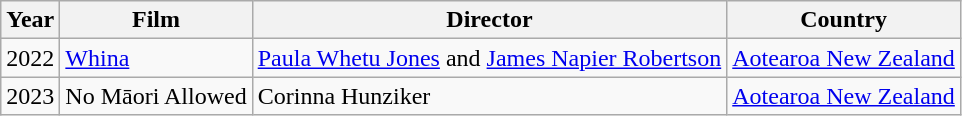<table class="wikitable">
<tr>
<th>Year</th>
<th>Film</th>
<th>Director</th>
<th>Country</th>
</tr>
<tr>
<td>2022</td>
<td><a href='#'>Whina</a></td>
<td><a href='#'>Paula Whetu Jones</a> and <a href='#'>James Napier Robertson</a></td>
<td><a href='#'>Aotearoa New Zealand</a></td>
</tr>
<tr>
<td>2023</td>
<td>No Māori Allowed</td>
<td>Corinna Hunziker</td>
<td><a href='#'>Aotearoa New Zealand</a></td>
</tr>
</table>
